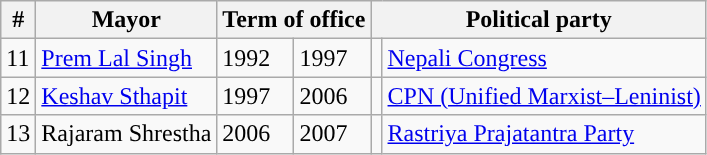<table class="wikitable">
<tr>
<th>#</th>
<th>Mayor</th>
<th colspan="2">Term of office</th>
<th colspan="2">Political party</th>
</tr>
<tr>
<td>11</td>
<td><a href='#'>Prem Lal Singh</a></td>
<td>1992</td>
<td>1997</td>
<td></td>
<td><a href='#'>Nepali Congress</a></td>
</tr>
<tr>
<td>12</td>
<td><a href='#'>Keshav Sthapit</a></td>
<td>1997</td>
<td>2006</td>
<td></td>
<td><a href='#'>CPN (Unified Marxist–Leninist)</a></td>
</tr>
<tr>
<td>13</td>
<td>Rajaram Shrestha</td>
<td>2006</td>
<td>2007</td>
<td></td>
<td><a href='#'>Rastriya Prajatantra Party</a></td>
</tr>
</table>
